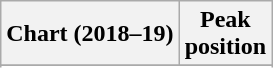<table class="wikitable plainrowheaders" style="text-align:center">
<tr>
<th scope="col">Chart (2018–19)</th>
<th scope="col">Peak<br>position</th>
</tr>
<tr>
</tr>
<tr>
</tr>
<tr>
</tr>
<tr>
</tr>
</table>
